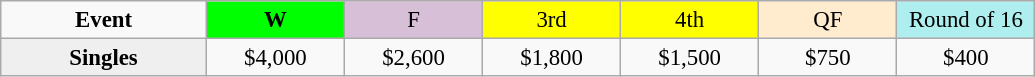<table class=wikitable style=font-size:95%;text-align:center>
<tr>
<td style="width:130px"><strong>Event</strong></td>
<td style="width:85px; background:lime"><strong>W</strong></td>
<td style="width:85px; background:thistle">F</td>
<td style="width:85px; background:#ffff00">3rd</td>
<td style="width:85px; background:#ffff00">4th</td>
<td style="width:85px; background:#ffebcd">QF</td>
<td style="width:85px; background:#afeeee">Round of 16</td>
</tr>
<tr>
<th style=background:#efefef>Singles </th>
<td>$4,000</td>
<td>$2,600</td>
<td>$1,800</td>
<td>$1,500</td>
<td>$750</td>
<td>$400</td>
</tr>
</table>
